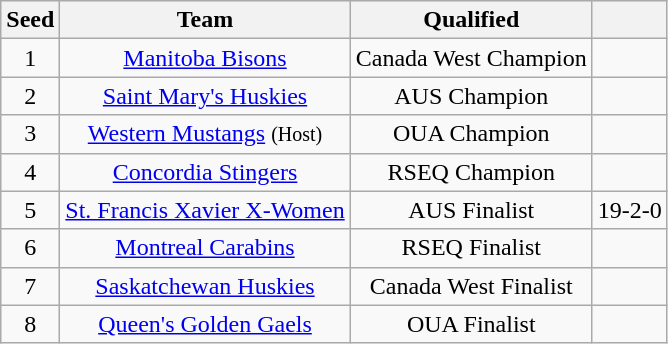<table class="wikitable sortable" style="text-align: center;">
<tr bgcolor="#efefef" align=center>
<th align=left>Seed</th>
<th align=left>Team</th>
<th align=left>Qualified</th>
<th align=left></th>
</tr>
<tr align=center>
<td>1</td>
<td><a href='#'>Manitoba Bisons</a></td>
<td>Canada West Champion</td>
<td></td>
</tr>
<tr align=center>
<td>2</td>
<td><a href='#'>Saint Mary's Huskies</a></td>
<td>AUS Champion</td>
<td></td>
</tr>
<tr align=center>
<td>3</td>
<td><a href='#'>Western Mustangs</a> <small>(Host)</small></td>
<td>OUA Champion</td>
<td></td>
</tr>
<tr align=center>
<td>4</td>
<td><a href='#'>Concordia Stingers</a></td>
<td>RSEQ Champion</td>
<td></td>
</tr>
<tr align=center>
<td>5</td>
<td><a href='#'>St. Francis Xavier X-Women</a></td>
<td>AUS Finalist</td>
<td>19-2-0</td>
</tr>
<tr align=center>
<td>6</td>
<td><a href='#'>Montreal Carabins</a></td>
<td>RSEQ Finalist</td>
<td></td>
</tr>
<tr align=center>
<td>7</td>
<td><a href='#'>Saskatchewan Huskies</a></td>
<td>Canada West Finalist</td>
<td></td>
</tr>
<tr align=center>
<td>8</td>
<td><a href='#'>Queen's Golden Gaels</a></td>
<td>OUA Finalist</td>
<td></td>
</tr>
</table>
